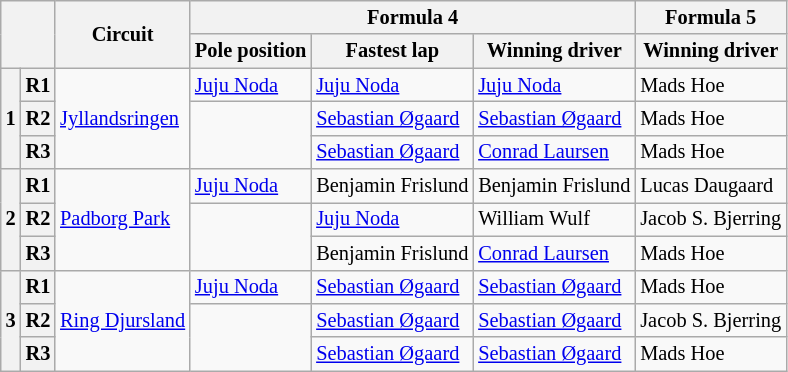<table class="wikitable" style="font-size: 85%">
<tr>
<th colspan=2 rowspan=2></th>
<th rowspan=2>Circuit</th>
<th colspan=3>Formula 4</th>
<th>Formula 5</th>
</tr>
<tr>
<th>Pole position</th>
<th>Fastest lap</th>
<th>Winning driver</th>
<th>Winning driver</th>
</tr>
<tr>
<th rowspan=3>1</th>
<th>R1</th>
<td rowspan=3> <a href='#'>Jyllandsringen</a></td>
<td> <a href='#'>Juju Noda</a></td>
<td> <a href='#'>Juju Noda</a></td>
<td> <a href='#'>Juju Noda</a></td>
<td> Mads Hoe</td>
</tr>
<tr>
<th>R2</th>
<td rowspan=2></td>
<td> <a href='#'>Sebastian Øgaard</a></td>
<td> <a href='#'>Sebastian Øgaard</a></td>
<td> Mads Hoe</td>
</tr>
<tr>
<th>R3</th>
<td> <a href='#'>Sebastian Øgaard</a></td>
<td> <a href='#'>Conrad Laursen</a></td>
<td> Mads Hoe</td>
</tr>
<tr>
<th rowspan=3>2</th>
<th>R1</th>
<td rowspan=3> <a href='#'>Padborg Park</a></td>
<td> <a href='#'>Juju Noda</a></td>
<td> Benjamin Frislund</td>
<td> Benjamin Frislund</td>
<td> Lucas Daugaard</td>
</tr>
<tr>
<th>R2</th>
<td rowspan=2></td>
<td> <a href='#'>Juju Noda</a></td>
<td> William Wulf</td>
<td> Jacob S. Bjerring</td>
</tr>
<tr>
<th>R3</th>
<td> Benjamin Frislund</td>
<td> <a href='#'>Conrad Laursen</a></td>
<td> Mads Hoe</td>
</tr>
<tr>
<th rowspan=3>3</th>
<th>R1</th>
<td rowspan=3> <a href='#'>Ring Djursland</a></td>
<td> <a href='#'>Juju Noda</a></td>
<td> <a href='#'>Sebastian Øgaard</a></td>
<td> <a href='#'>Sebastian Øgaard</a></td>
<td> Mads Hoe</td>
</tr>
<tr>
<th>R2</th>
<td rowspan=2></td>
<td> <a href='#'>Sebastian Øgaard</a></td>
<td> <a href='#'>Sebastian Øgaard</a></td>
<td> Jacob S. Bjerring</td>
</tr>
<tr>
<th>R3</th>
<td> <a href='#'>Sebastian Øgaard</a></td>
<td> <a href='#'>Sebastian Øgaard</a></td>
<td> Mads Hoe</td>
</tr>
</table>
